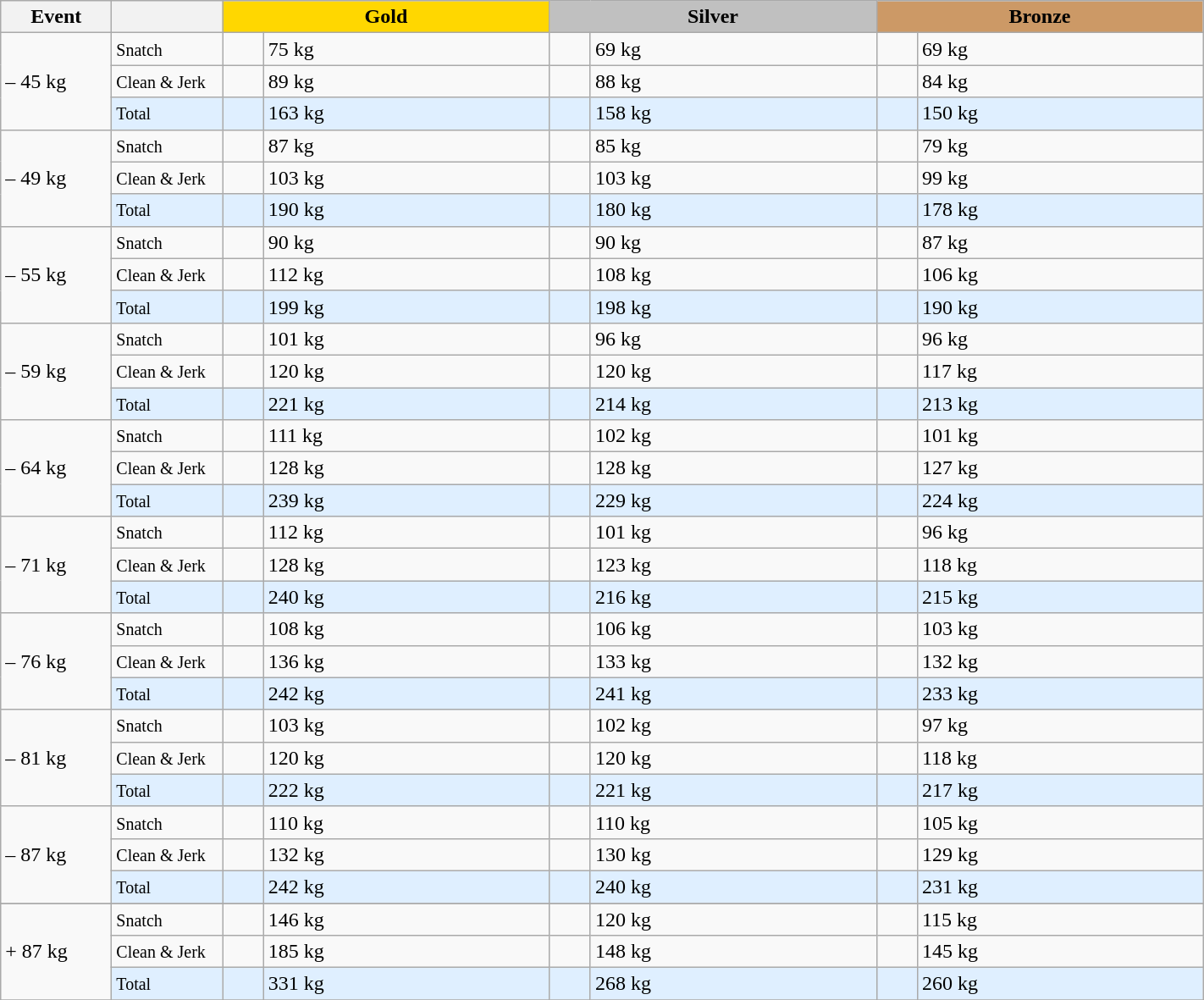<table class="wikitable">
<tr>
<th width=80>Event</th>
<th width=80></th>
<td bgcolor=gold align="center" colspan=2 width=250><strong>Gold</strong></td>
<td bgcolor=silver align="center" colspan=2 width=250><strong>Silver</strong></td>
<td bgcolor=#cc9966 colspan=2 align="center" width=250><strong>Bronze</strong></td>
</tr>
<tr>
<td rowspan=3>– 45 kg<br></td>
<td><small>Snatch</small></td>
<td></td>
<td>75 kg</td>
<td></td>
<td>69 kg</td>
<td></td>
<td>69 kg</td>
</tr>
<tr>
<td><small>Clean & Jerk</small></td>
<td></td>
<td>89 kg</td>
<td></td>
<td>88 kg</td>
<td></td>
<td>84 kg</td>
</tr>
<tr bgcolor=#dfefff>
<td><small>Total</small></td>
<td></td>
<td>163 kg</td>
<td></td>
<td>158 kg</td>
<td></td>
<td>150 kg</td>
</tr>
<tr>
<td rowspan=3>– 49 kg<br></td>
<td><small>Snatch</small></td>
<td></td>
<td>87 kg</td>
<td></td>
<td>85 kg</td>
<td></td>
<td>79 kg</td>
</tr>
<tr>
<td><small>Clean & Jerk</small></td>
<td></td>
<td>103 kg</td>
<td></td>
<td>103 kg</td>
<td></td>
<td>99 kg</td>
</tr>
<tr bgcolor=#dfefff>
<td><small>Total</small></td>
<td></td>
<td>190 kg</td>
<td></td>
<td>180 kg</td>
<td></td>
<td>178 kg</td>
</tr>
<tr>
<td rowspan=3>– 55 kg<br></td>
<td><small>Snatch</small></td>
<td></td>
<td>90 kg</td>
<td></td>
<td>90 kg</td>
<td></td>
<td>87 kg</td>
</tr>
<tr>
<td><small>Clean & Jerk</small></td>
<td></td>
<td>112 kg</td>
<td></td>
<td>108 kg</td>
<td></td>
<td>106 kg</td>
</tr>
<tr bgcolor=#dfefff>
<td><small>Total</small></td>
<td></td>
<td>199 kg</td>
<td></td>
<td>198 kg</td>
<td></td>
<td>190 kg</td>
</tr>
<tr>
<td rowspan=3>– 59 kg<br></td>
<td><small>Snatch</small></td>
<td></td>
<td>101 kg</td>
<td></td>
<td>96 kg</td>
<td></td>
<td>96 kg</td>
</tr>
<tr>
<td><small>Clean & Jerk</small></td>
<td></td>
<td>120 kg</td>
<td></td>
<td>120 kg</td>
<td></td>
<td>117 kg</td>
</tr>
<tr bgcolor=#dfefff>
<td><small>Total</small></td>
<td></td>
<td>221 kg</td>
<td></td>
<td>214 kg</td>
<td></td>
<td>213 kg</td>
</tr>
<tr>
<td rowspan=3>– 64 kg<br></td>
<td><small>Snatch</small></td>
<td></td>
<td>111 kg</td>
<td></td>
<td>102 kg</td>
<td></td>
<td>101 kg</td>
</tr>
<tr>
<td><small>Clean & Jerk</small></td>
<td></td>
<td>128 kg</td>
<td></td>
<td>128 kg</td>
<td></td>
<td>127 kg</td>
</tr>
<tr bgcolor=#dfefff>
<td><small>Total</small></td>
<td></td>
<td>239 kg</td>
<td></td>
<td>229 kg</td>
<td></td>
<td>224 kg</td>
</tr>
<tr>
<td rowspan=3>– 71 kg<br></td>
<td><small>Snatch</small></td>
<td></td>
<td>112 kg</td>
<td></td>
<td>101 kg</td>
<td></td>
<td>96 kg</td>
</tr>
<tr>
<td><small>Clean & Jerk</small></td>
<td></td>
<td>128 kg</td>
<td></td>
<td>123 kg</td>
<td></td>
<td>118 kg</td>
</tr>
<tr bgcolor=#dfefff>
<td><small>Total</small></td>
<td></td>
<td>240 kg</td>
<td></td>
<td>216 kg</td>
<td></td>
<td>215 kg</td>
</tr>
<tr>
<td rowspan=3>– 76 kg<br></td>
<td><small>Snatch</small></td>
<td></td>
<td>108 kg</td>
<td></td>
<td>106 kg</td>
<td></td>
<td>103 kg</td>
</tr>
<tr>
<td><small>Clean & Jerk</small></td>
<td></td>
<td>136 kg</td>
<td></td>
<td>133 kg</td>
<td></td>
<td>132 kg</td>
</tr>
<tr bgcolor=#dfefff>
<td><small>Total</small></td>
<td></td>
<td>242 kg</td>
<td></td>
<td>241 kg</td>
<td></td>
<td>233 kg</td>
</tr>
<tr>
<td rowspan=3>– 81 kg<br></td>
<td><small>Snatch</small></td>
<td></td>
<td>103 kg</td>
<td></td>
<td>102 kg</td>
<td></td>
<td>97 kg</td>
</tr>
<tr>
<td><small>Clean & Jerk</small></td>
<td></td>
<td>120 kg</td>
<td></td>
<td>120 kg</td>
<td></td>
<td>118 kg</td>
</tr>
<tr bgcolor=#dfefff>
<td><small>Total</small></td>
<td></td>
<td>222 kg</td>
<td></td>
<td>221 kg</td>
<td></td>
<td>217 kg</td>
</tr>
<tr>
<td rowspan=3>– 87 kg<br></td>
<td><small>Snatch</small></td>
<td></td>
<td>110 kg</td>
<td></td>
<td>110 kg</td>
<td></td>
<td>105 kg</td>
</tr>
<tr>
<td><small>Clean & Jerk</small></td>
<td></td>
<td>132 kg</td>
<td></td>
<td>130 kg</td>
<td></td>
<td>129 kg</td>
</tr>
<tr bgcolor=#dfefff>
<td><small>Total</small></td>
<td></td>
<td>242 kg</td>
<td></td>
<td>240 kg</td>
<td></td>
<td>231 kg</td>
</tr>
<tr>
</tr>
<tr>
<td rowspan=3>+ 87 kg<br></td>
<td><small>Snatch</small></td>
<td></td>
<td>146 kg</td>
<td></td>
<td>120 kg</td>
<td></td>
<td>115 kg</td>
</tr>
<tr>
<td><small>Clean & Jerk</small></td>
<td></td>
<td>185 kg</td>
<td></td>
<td>148 kg</td>
<td></td>
<td>145 kg</td>
</tr>
<tr bgcolor=#dfefff>
<td><small>Total</small></td>
<td></td>
<td>331 kg</td>
<td></td>
<td>268 kg</td>
<td></td>
<td>260 kg</td>
</tr>
<tr>
</tr>
</table>
